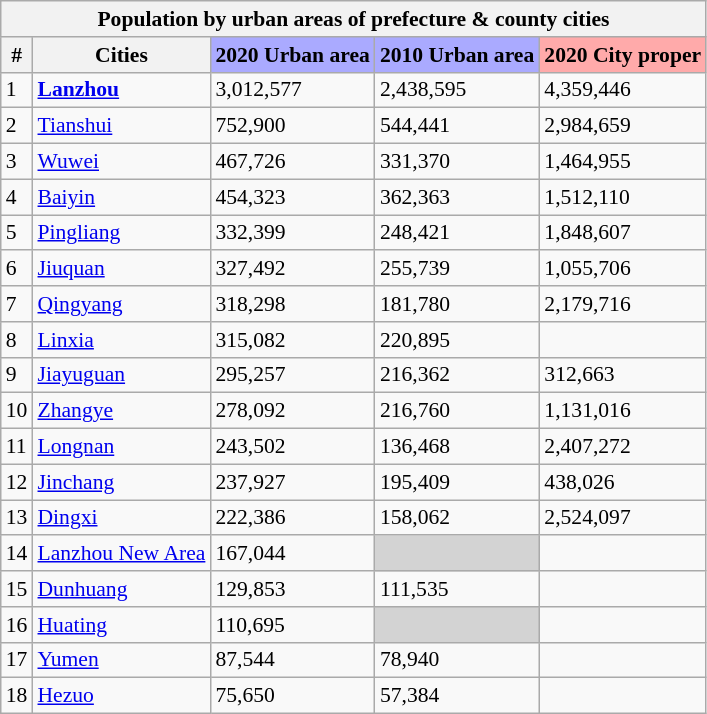<table class="wikitable sortable collapsible" style="font-size:90%;">
<tr>
<th colspan=5>Population by urban areas of prefecture & county cities</th>
</tr>
<tr>
<th>#</th>
<th>Cities</th>
<th style="background-color: #aaaaff;">2020 Urban area</th>
<th style="background-color: #aaaaff;">2010 Urban area</th>
<th style="background-color: #ffaaaa;">2020 City proper</th>
</tr>
<tr>
<td>1</td>
<td><strong><a href='#'>Lanzhou</a></strong></td>
<td>3,012,577</td>
<td>2,438,595</td>
<td>4,359,446</td>
</tr>
<tr>
<td>2</td>
<td><a href='#'>Tianshui</a></td>
<td>752,900</td>
<td>544,441</td>
<td>2,984,659</td>
</tr>
<tr>
<td>3</td>
<td><a href='#'>Wuwei</a></td>
<td>467,726</td>
<td>331,370</td>
<td>1,464,955</td>
</tr>
<tr>
<td>4</td>
<td><a href='#'>Baiyin</a></td>
<td>454,323</td>
<td>362,363</td>
<td>1,512,110</td>
</tr>
<tr>
<td>5</td>
<td><a href='#'>Pingliang</a></td>
<td>332,399</td>
<td>248,421</td>
<td>1,848,607</td>
</tr>
<tr>
<td>6</td>
<td><a href='#'>Jiuquan</a></td>
<td>327,492</td>
<td>255,739</td>
<td>1,055,706</td>
</tr>
<tr>
<td>7</td>
<td><a href='#'>Qingyang</a></td>
<td>318,298</td>
<td>181,780</td>
<td>2,179,716</td>
</tr>
<tr>
<td>8</td>
<td><a href='#'>Linxia</a></td>
<td>315,082</td>
<td>220,895</td>
<td></td>
</tr>
<tr>
<td>9</td>
<td><a href='#'>Jiayuguan</a></td>
<td>295,257</td>
<td>216,362</td>
<td>312,663</td>
</tr>
<tr>
<td>10</td>
<td><a href='#'>Zhangye</a></td>
<td>278,092</td>
<td>216,760</td>
<td>1,131,016</td>
</tr>
<tr>
<td>11</td>
<td><a href='#'>Longnan</a></td>
<td>243,502</td>
<td>136,468</td>
<td>2,407,272</td>
</tr>
<tr>
<td>12</td>
<td><a href='#'>Jinchang</a></td>
<td>237,927</td>
<td>195,409</td>
<td>438,026</td>
</tr>
<tr>
<td>13</td>
<td><a href='#'>Dingxi</a></td>
<td>222,386</td>
<td>158,062</td>
<td>2,524,097</td>
</tr>
<tr>
<td>14</td>
<td><a href='#'>Lanzhou New Area</a></td>
<td>167,044</td>
<td style="background:lightgrey;"></td>
<td></td>
</tr>
<tr>
<td>15</td>
<td><a href='#'>Dunhuang</a></td>
<td>129,853</td>
<td>111,535</td>
<td></td>
</tr>
<tr>
<td>16</td>
<td><a href='#'>Huating</a></td>
<td>110,695</td>
<td style="background:lightgrey;"></td>
<td></td>
</tr>
<tr>
<td>17</td>
<td><a href='#'>Yumen</a></td>
<td>87,544</td>
<td>78,940</td>
<td></td>
</tr>
<tr>
<td>18</td>
<td><a href='#'>Hezuo</a></td>
<td>75,650</td>
<td>57,384</td>
<td></td>
</tr>
</table>
